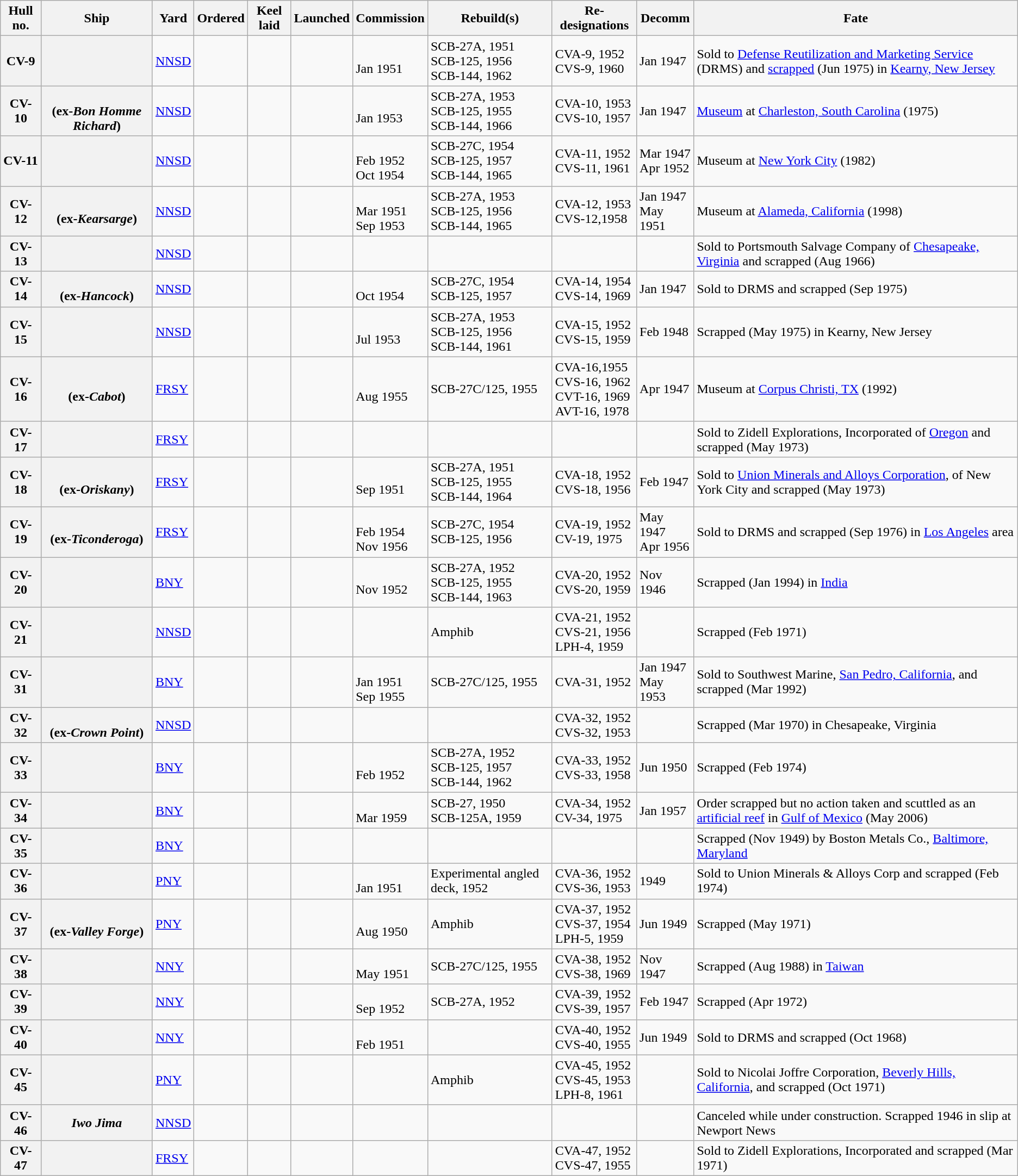<table class="wikitable sortable plainrowheaders" style="vertical-align: top;">
<tr>
<th scope="col">Hull no.</th>
<th scope="col">Ship</th>
<th scope="col">Yard</th>
<th scope="col">Ordered</th>
<th scope="col">Keel laid</th>
<th scope="col">Launched</th>
<th scope="col">Commission</th>
<th scope="col">Rebuild(s)</th>
<th scope="col">Re-designations</th>
<th scope="col">Decomm</th>
<th scope="col">Fate</th>
</tr>
<tr>
<th scope="row">CV-9</th>
<th scope="row"></th>
<td><a href='#'>NNSD</a></td>
<td></td>
<td></td>
<td></td>
<td><br>Jan 1951</td>
<td>SCB-27A, 1951<br>SCB-125, 1956<br>SCB-144, 1962</td>
<td>CVA-9, 1952<br>CVS-9, 1960</td>
<td>Jan 1947<br></td>
<td>Sold to <a href='#'>Defense Reutilization and Marketing Service</a> (DRMS) and <a href='#'>scrapped</a> (Jun 1975) in <a href='#'>Kearny, New Jersey</a></td>
</tr>
<tr>
<th scope="row">CV-10</th>
<th scope="row"><br>(ex-<em>Bon Homme Richard</em>)</th>
<td><a href='#'>NNSD</a></td>
<td></td>
<td></td>
<td></td>
<td><br>Jan 1953</td>
<td>SCB-27A, 1953<br>SCB-125, 1955<br>SCB-144, 1966</td>
<td>CVA-10, 1953<br>CVS-10, 1957</td>
<td>Jan 1947<br> </td>
<td><a href='#'>Museum</a> at <a href='#'>Charleston, South Carolina</a> (1975)</td>
</tr>
<tr>
<th scope="row">CV-11</th>
<th scope="row"></th>
<td><a href='#'>NNSD</a></td>
<td></td>
<td></td>
<td></td>
<td><br>Feb 1952<br>Oct 1954</td>
<td>SCB-27C, 1954<br>SCB-125, 1957<br>SCB-144, 1965</td>
<td>CVA-11, 1952<br>CVS-11, 1961</td>
<td>Mar 1947<br>Apr 1952<br> </td>
<td>Museum at <a href='#'>New York City</a> (1982)</td>
</tr>
<tr>
<th scope="row">CV-12</th>
<th scope="row"><br>(ex-<em>Kearsarge</em>)</th>
<td><a href='#'>NNSD</a></td>
<td></td>
<td></td>
<td></td>
<td><br>Mar 1951<br>Sep 1953</td>
<td>SCB-27A, 1953<br>SCB-125, 1956<br>SCB-144, 1965</td>
<td>CVA-12, 1953<br>CVS-12,1958</td>
<td>Jan 1947<br>May 1951<br> </td>
<td>Museum at <a href='#'>Alameda, California</a> (1998)</td>
</tr>
<tr>
<th scope="row">CV-13</th>
<th scope="row"></th>
<td><a href='#'>NNSD</a></td>
<td></td>
<td></td>
<td></td>
<td></td>
<td></td>
<td></td>
<td></td>
<td>Sold to Portsmouth Salvage Company of <a href='#'>Chesapeake, Virginia</a> and scrapped (Aug 1966)</td>
</tr>
<tr>
<th scope="row">CV-14</th>
<th scope="row"><br>(ex-<em>Hancock</em>)</th>
<td><a href='#'>NNSD</a></td>
<td></td>
<td></td>
<td></td>
<td><br>Oct 1954</td>
<td>SCB-27C, 1954<br>SCB-125, 1957</td>
<td>CVA-14, 1954<br>CVS-14, 1969</td>
<td>Jan 1947<br></td>
<td>Sold to DRMS and scrapped (Sep 1975)</td>
</tr>
<tr>
<th scope="row">CV-15</th>
<th scope="row"></th>
<td><a href='#'>NNSD</a></td>
<td></td>
<td></td>
<td></td>
<td><br>Jul 1953</td>
<td>SCB-27A, 1953<br>SCB-125, 1956<br>SCB-144, 1961</td>
<td>CVA-15, 1952<br>CVS-15, 1959</td>
<td>Feb 1948<br></td>
<td>Scrapped (May 1975) in Kearny, New Jersey</td>
</tr>
<tr>
<th scope="row">CV-16</th>
<th scope="row"><br>(ex-<em>Cabot</em>)</th>
<td><a href='#'>FRSY</a></td>
<td></td>
<td></td>
<td></td>
<td><br>Aug 1955</td>
<td>SCB-27C/125, 1955</td>
<td>CVA-16,1955<br>CVS-16, 1962<br>CVT-16, 1969<br>AVT-16, 1978</td>
<td>Apr 1947<br></td>
<td>Museum at <a href='#'>Corpus Christi, TX</a> (1992)</td>
</tr>
<tr>
<th scope="row">CV-17</th>
<th scope="row"></th>
<td><a href='#'>FRSY</a></td>
<td></td>
<td></td>
<td></td>
<td></td>
<td></td>
<td></td>
<td></td>
<td>Sold to Zidell Explorations, Incorporated of <a href='#'>Oregon</a> and scrapped (May 1973)</td>
</tr>
<tr>
<th scope="row">CV-18</th>
<th scope="row"><br>(ex-<em>Oriskany</em>)</th>
<td><a href='#'>FRSY</a></td>
<td></td>
<td></td>
<td></td>
<td><br>Sep 1951</td>
<td>SCB-27A, 1951<br>SCB-125, 1955<br>SCB-144, 1964</td>
<td>CVA-18, 1952<br>CVS-18, 1956</td>
<td>Feb 1947<br></td>
<td>Sold to <a href='#'>Union Minerals and Alloys Corporation</a>, of New York City and scrapped (May 1973)</td>
</tr>
<tr>
<th scope="row">CV-19</th>
<th scope="row"><br>(ex-<em>Ticonderoga</em>)</th>
<td><a href='#'>FRSY</a></td>
<td></td>
<td></td>
<td></td>
<td><br>Feb 1954<br>Nov 1956</td>
<td>SCB-27C, 1954<br>SCB-125, 1956</td>
<td>CVA-19, 1952<br>CV-19, 1975</td>
<td>May 1947<br>Apr 1956<br></td>
<td>Sold to DRMS and scrapped (Sep 1976) in <a href='#'>Los Angeles</a> area</td>
</tr>
<tr>
<th scope="row">CV-20</th>
<th scope="row"></th>
<td><a href='#'>BNY</a></td>
<td></td>
<td></td>
<td></td>
<td><br>Nov 1952</td>
<td>SCB-27A, 1952<br>SCB-125, 1955<br>SCB-144, 1963</td>
<td>CVA-20, 1952<br>CVS-20, 1959</td>
<td>Nov 1946<br></td>
<td>Scrapped (Jan 1994) in <a href='#'>India</a></td>
</tr>
<tr>
<th scope="row">CV-21</th>
<th scope="row"></th>
<td><a href='#'>NNSD</a></td>
<td></td>
<td></td>
<td></td>
<td></td>
<td>Amphib</td>
<td>CVA-21, 1952<br>CVS-21, 1956<br>LPH-4, 1959</td>
<td></td>
<td>Scrapped (Feb 1971)</td>
</tr>
<tr>
<th scope="row">CV-31</th>
<th scope="row"></th>
<td><a href='#'>BNY</a></td>
<td></td>
<td></td>
<td></td>
<td><br>Jan 1951<br>Sep 1955</td>
<td>SCB-27C/125, 1955</td>
<td>CVA-31, 1952</td>
<td>Jan 1947<br>May 1953<br></td>
<td>Sold to Southwest Marine, <a href='#'>San Pedro, California</a>, and scrapped (Mar 1992)</td>
</tr>
<tr>
<th scope="row">CV-32</th>
<th scope="row"><br>(ex-<em>Crown Point</em>)</th>
<td><a href='#'>NNSD</a></td>
<td></td>
<td></td>
<td></td>
<td></td>
<td></td>
<td>CVA-32, 1952<br>CVS-32, 1953</td>
<td></td>
<td>Scrapped (Mar 1970) in Chesapeake, Virginia</td>
</tr>
<tr>
<th scope="row">CV-33</th>
<th scope="row"></th>
<td><a href='#'>BNY</a></td>
<td></td>
<td></td>
<td></td>
<td> <br>Feb 1952</td>
<td>SCB-27A, 1952<br>SCB-125, 1957<br>SCB-144, 1962</td>
<td>CVA-33, 1952<br>CVS-33, 1958</td>
<td>Jun 1950<br></td>
<td>Scrapped (Feb 1974)</td>
</tr>
<tr>
<th scope="row">CV-34</th>
<th scope="row"></th>
<td><a href='#'>BNY</a></td>
<td></td>
<td></td>
<td></td>
<td><br>Mar 1959</td>
<td>SCB-27, 1950<br>SCB-125A, 1959</td>
<td>CVA-34, 1952<br>CV-34, 1975</td>
<td>Jan 1957<br></td>
<td>Order scrapped but no action taken and scuttled as an <a href='#'>artificial reef</a> in <a href='#'>Gulf of Mexico</a> (May 2006)</td>
</tr>
<tr>
<th scope="row">CV-35</th>
<th scope="row"></th>
<td><a href='#'>BNY</a></td>
<td></td>
<td></td>
<td></td>
<td></td>
<td></td>
<td></td>
<td></td>
<td>Scrapped (Nov 1949) by Boston Metals Co., <a href='#'>Baltimore, Maryland</a></td>
</tr>
<tr>
<th scope="row">CV-36</th>
<th scope="row"></th>
<td><a href='#'>PNY</a></td>
<td></td>
<td></td>
<td></td>
<td><br>Jan 1951</td>
<td>Experimental angled deck, 1952</td>
<td>CVA-36, 1952<br>CVS-36, 1953</td>
<td>1949<br></td>
<td>Sold to Union Minerals & Alloys Corp and scrapped (Feb 1974)</td>
</tr>
<tr>
<th scope="row">CV-37</th>
<th scope="row"><br>(ex-<em>Valley Forge</em>)</th>
<td><a href='#'>PNY</a></td>
<td></td>
<td></td>
<td></td>
<td><br>Aug 1950</td>
<td>Amphib</td>
<td>CVA-37, 1952<br>CVS-37, 1954<br>LPH-5, 1959</td>
<td>Jun 1949<br></td>
<td>Scrapped (May 1971)</td>
</tr>
<tr>
<th scope="row">CV-38</th>
<th scope="row"></th>
<td><a href='#'>NNY</a></td>
<td></td>
<td></td>
<td></td>
<td><br>May 1951</td>
<td>SCB-27C/125, 1955</td>
<td>CVA-38, 1952<br>CVS-38, 1969</td>
<td>Nov 1947<br></td>
<td>Scrapped (Aug 1988) in <a href='#'>Taiwan</a></td>
</tr>
<tr>
<th scope="row">CV-39</th>
<th scope="row"></th>
<td><a href='#'>NNY</a></td>
<td></td>
<td></td>
<td></td>
<td><br>Sep 1952</td>
<td>SCB-27A, 1952</td>
<td>CVA-39, 1952<br>CVS-39, 1957</td>
<td>Feb 1947<br></td>
<td>Scrapped (Apr 1972)</td>
</tr>
<tr>
<th scope="row">CV-40</th>
<th scope="row"></th>
<td><a href='#'>NNY</a></td>
<td></td>
<td></td>
<td></td>
<td><br>Feb 1951</td>
<td></td>
<td>CVA-40, 1952<br>CVS-40, 1955</td>
<td>Jun 1949<br></td>
<td>Sold to DRMS and scrapped (Oct 1968)</td>
</tr>
<tr>
<th scope="row">CV-45</th>
<th scope="row"></th>
<td><a href='#'>PNY</a></td>
<td></td>
<td></td>
<td></td>
<td></td>
<td>Amphib</td>
<td>CVA-45, 1952<br>CVS-45, 1953<br>LPH-8, 1961</td>
<td></td>
<td>Sold to Nicolai Joffre Corporation, <a href='#'>Beverly Hills, California</a>, and scrapped (Oct 1971)</td>
</tr>
<tr>
<th scope="row">CV-46</th>
<th scope="row"><em>Iwo Jima</em></th>
<td><a href='#'>NNSD</a></td>
<td></td>
<td></td>
<td></td>
<td></td>
<td></td>
<td></td>
<td></td>
<td>Canceled while under construction. Scrapped 1946 in slip at Newport News</td>
</tr>
<tr>
<th scope="row">CV-47</th>
<th scope="row"></th>
<td><a href='#'>FRSY</a></td>
<td></td>
<td></td>
<td></td>
<td></td>
<td></td>
<td>CVA-47, 1952<br>CVS-47, 1955</td>
<td></td>
<td>Sold to Zidell Explorations, Incorporated and scrapped (Mar 1971)</td>
</tr>
</table>
